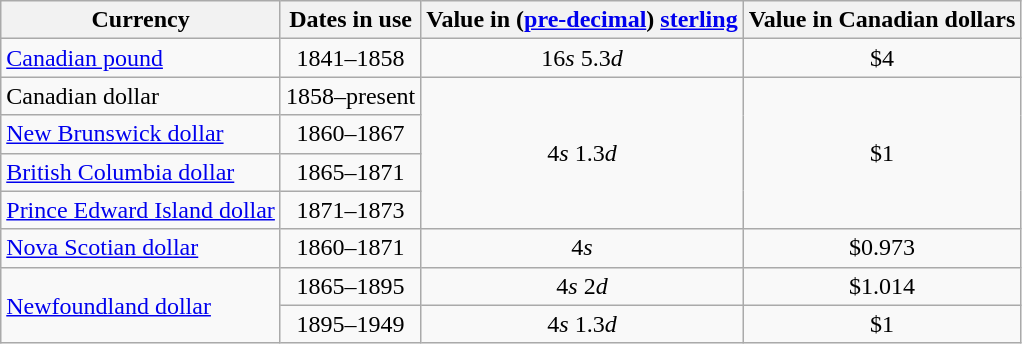<table class="wikitable">
<tr>
<th>Currency</th>
<th>Dates in use</th>
<th>Value in (<a href='#'>pre-decimal</a>) <a href='#'>sterling</a></th>
<th>Value in Canadian dollars</th>
</tr>
<tr>
<td><a href='#'>Canadian pound</a></td>
<td style="text-align:center;">1841–1858</td>
<td style="text-align:center;">16<em>s</em> 5.3<em>d</em></td>
<td style="text-align:center;">$4</td>
</tr>
<tr>
<td>Canadian dollar</td>
<td style="text-align:center;">1858–present</td>
<td rowspan="4" style="text-align:center;">4<em>s</em> 1.3<em>d</em></td>
<td rowspan="4" style="text-align:center;">$1</td>
</tr>
<tr>
<td><a href='#'>New Brunswick dollar</a></td>
<td style="text-align:center;">1860–1867</td>
</tr>
<tr>
<td><a href='#'>British Columbia dollar</a></td>
<td style="text-align:center;">1865–1871</td>
</tr>
<tr>
<td><a href='#'>Prince Edward Island dollar</a></td>
<td style="text-align:center;">1871–1873</td>
</tr>
<tr>
<td><a href='#'>Nova Scotian dollar</a></td>
<td style="text-align:center;">1860–1871</td>
<td style="text-align:center;">4<em>s</em></td>
<td style="text-align:center;">$0.973</td>
</tr>
<tr>
<td rowspan="2"><a href='#'>Newfoundland dollar</a></td>
<td style="text-align:center;">1865–1895</td>
<td style="text-align:center;">4<em>s</em> 2<em>d</em></td>
<td style="text-align:center;">$1.014</td>
</tr>
<tr style="text-align:center;">
<td>1895–1949</td>
<td style="text-align:center;">4<em>s</em> 1.3<em>d</em></td>
<td style="text-align:center;">$1</td>
</tr>
</table>
